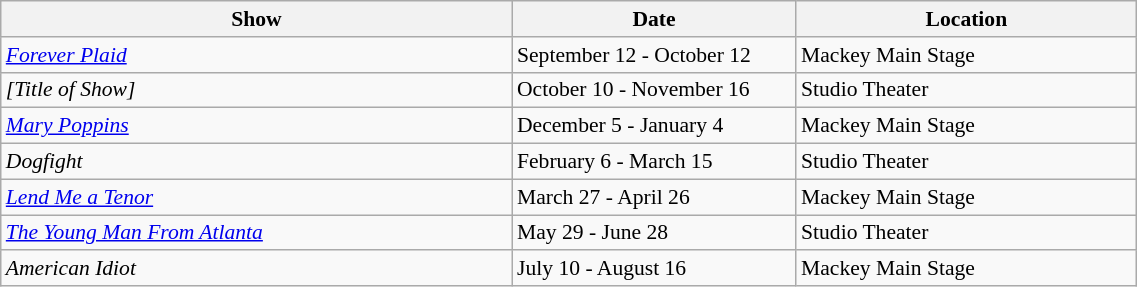<table class="wikitable" style="font-size:90%; width:60%">
<tr>
<th style="width:45%;">Show</th>
<th style="width:25%;">Date</th>
<th style="width:30%;">Location</th>
</tr>
<tr>
<td><em><a href='#'>Forever Plaid</a></em></td>
<td>September 12 - October 12</td>
<td>Mackey Main Stage</td>
</tr>
<tr>
<td><em>[Title of Show]</em></td>
<td>October 10 - November 16</td>
<td>Studio Theater</td>
</tr>
<tr>
<td><em><a href='#'>Mary Poppins</a></em></td>
<td>December 5 - January 4</td>
<td>Mackey Main Stage</td>
</tr>
<tr>
<td><em>Dogfight</em></td>
<td>February 6 - March 15</td>
<td>Studio Theater</td>
</tr>
<tr>
<td><em><a href='#'>Lend Me a Tenor</a></em></td>
<td>March 27 - April 26</td>
<td>Mackey Main Stage</td>
</tr>
<tr>
<td><em><a href='#'>The Young Man From Atlanta</a></em></td>
<td>May 29 - June 28</td>
<td>Studio Theater</td>
</tr>
<tr>
<td><em>American Idiot</em></td>
<td>July 10 - August 16</td>
<td>Mackey Main Stage</td>
</tr>
</table>
